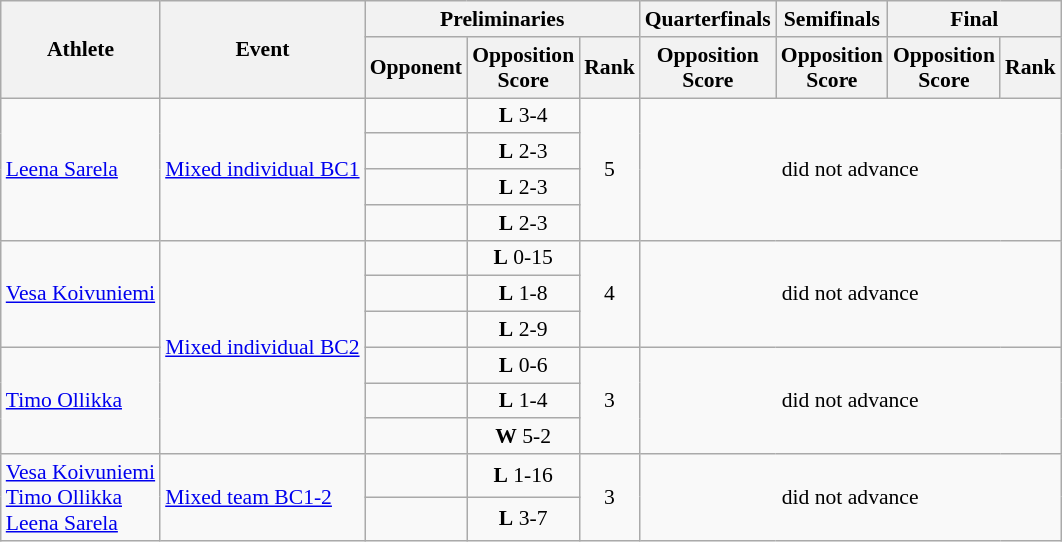<table class=wikitable style="font-size:90%">
<tr>
<th rowspan="2">Athlete</th>
<th rowspan="2">Event</th>
<th colspan="3">Preliminaries</th>
<th>Quarterfinals</th>
<th>Semifinals</th>
<th colspan="2">Final</th>
</tr>
<tr>
<th>Opponent</th>
<th>Opposition<br>Score</th>
<th>Rank</th>
<th>Opposition<br>Score</th>
<th>Opposition<br>Score</th>
<th>Opposition<br>Score</th>
<th>Rank</th>
</tr>
<tr>
<td rowspan="4"><a href='#'>Leena Sarela</a></td>
<td rowspan="4"><a href='#'>Mixed individual BC1</a></td>
<td align="left"></td>
<td align="center"><strong>L</strong> 3-4</td>
<td align="center" rowspan="4">5</td>
<td align="center" rowspan="4" colspan="4">did not advance</td>
</tr>
<tr>
<td align="left"></td>
<td align="center"><strong>L</strong> 2-3</td>
</tr>
<tr>
<td align="left"></td>
<td align="center"><strong>L</strong> 2-3</td>
</tr>
<tr>
<td align="left"></td>
<td align="center"><strong>L</strong> 2-3</td>
</tr>
<tr>
<td rowspan="3"><a href='#'>Vesa Koivuniemi</a></td>
<td rowspan="6"><a href='#'>Mixed individual BC2</a></td>
<td align="left"></td>
<td align="center"><strong>L</strong> 0-15</td>
<td align="center" rowspan="3">4</td>
<td align="center" rowspan="3" colspan="4">did not advance</td>
</tr>
<tr>
<td align="left"></td>
<td align="center"><strong>L</strong> 1-8</td>
</tr>
<tr>
<td align="left"></td>
<td align="center"><strong>L</strong> 2-9</td>
</tr>
<tr>
<td rowspan="3"><a href='#'>Timo Ollikka</a></td>
<td align="left"></td>
<td align="center"><strong>L</strong> 0-6</td>
<td align="center" rowspan="3">3</td>
<td align="center" rowspan="3" colspan="4">did not advance</td>
</tr>
<tr>
<td align="left"></td>
<td align="center"><strong>L</strong> 1-4</td>
</tr>
<tr>
<td align="left"></td>
<td align="center"><strong>W</strong> 5-2</td>
</tr>
<tr>
<td rowspan="2"><a href='#'>Vesa Koivuniemi</a><br> <a href='#'>Timo Ollikka</a><br> <a href='#'>Leena Sarela</a></td>
<td rowspan="2"><a href='#'>Mixed team BC1-2</a></td>
<td align="left"></td>
<td align="center"><strong>L</strong> 1-16</td>
<td align="center" rowspan="2">3</td>
<td align="center" rowspan="2" colspan="4">did not advance</td>
</tr>
<tr>
<td align="left"></td>
<td align="center"><strong>L</strong> 3-7</td>
</tr>
</table>
